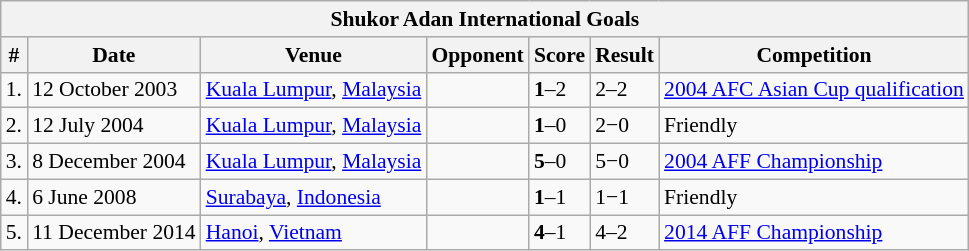<table class="wikitable" style="font-size:90%">
<tr>
<th colspan="7"><strong>Shukor Adan International Goals</strong></th>
</tr>
<tr>
<th>#</th>
<th>Date</th>
<th>Venue</th>
<th>Opponent</th>
<th>Score</th>
<th>Result</th>
<th>Competition</th>
</tr>
<tr>
<td>1.</td>
<td>12 October 2003</td>
<td><a href='#'>Kuala Lumpur</a>, <a href='#'>Malaysia</a></td>
<td></td>
<td><strong>1</strong>–2</td>
<td>2–2</td>
<td><a href='#'>2004 AFC Asian Cup qualification</a></td>
</tr>
<tr>
<td>2.</td>
<td>12 July 2004</td>
<td><a href='#'>Kuala Lumpur</a>, <a href='#'>Malaysia</a></td>
<td></td>
<td><strong>1</strong>–0</td>
<td>2−0</td>
<td>Friendly</td>
</tr>
<tr>
<td>3.</td>
<td>8 December 2004</td>
<td><a href='#'>Kuala Lumpur</a>, <a href='#'>Malaysia</a></td>
<td></td>
<td><strong>5</strong>–0</td>
<td>5−0</td>
<td><a href='#'>2004 AFF Championship</a></td>
</tr>
<tr>
<td>4.</td>
<td>6 June 2008</td>
<td><a href='#'>Surabaya</a>, <a href='#'>Indonesia</a></td>
<td></td>
<td><strong>1</strong>–1</td>
<td>1−1</td>
<td>Friendly</td>
</tr>
<tr>
<td>5.</td>
<td>11 December 2014</td>
<td><a href='#'>Hanoi</a>, <a href='#'>Vietnam</a></td>
<td></td>
<td><strong>4</strong>–1</td>
<td>4–2</td>
<td><a href='#'>2014 AFF Championship</a></td>
</tr>
</table>
